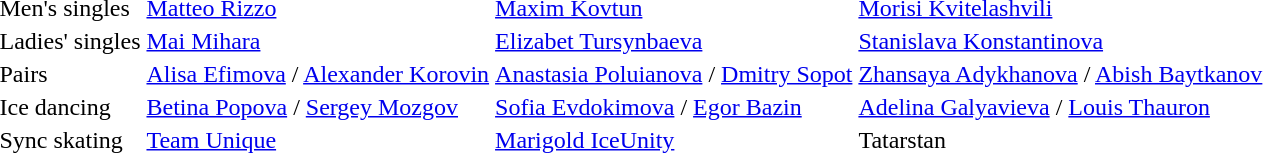<table>
<tr>
<td>Men's singles</td>
<td> <a href='#'>Matteo Rizzo</a></td>
<td> <a href='#'>Maxim Kovtun</a></td>
<td> <a href='#'>Morisi Kvitelashvili</a></td>
</tr>
<tr>
<td>Ladies' singles</td>
<td> <a href='#'>Mai Mihara</a></td>
<td> <a href='#'>Elizabet Tursynbaeva</a></td>
<td> <a href='#'>Stanislava Konstantinova</a></td>
</tr>
<tr>
<td>Pairs</td>
<td> <a href='#'>Alisa Efimova</a> / <a href='#'>Alexander Korovin</a></td>
<td> <a href='#'>Anastasia Poluianova</a> / <a href='#'>Dmitry Sopot</a></td>
<td> <a href='#'>Zhansaya Adykhanova</a> / <a href='#'>Abish Baytkanov</a></td>
</tr>
<tr>
<td>Ice dancing</td>
<td> <a href='#'>Betina Popova</a> / <a href='#'>Sergey Mozgov</a></td>
<td> <a href='#'>Sofia Evdokimova</a> / <a href='#'>Egor Bazin</a></td>
<td> <a href='#'>Adelina Galyavieva</a> / <a href='#'>Louis Thauron</a></td>
</tr>
<tr>
<td>Sync skating</td>
<td> <a href='#'>Team Unique</a></td>
<td> <a href='#'>Marigold IceUnity</a></td>
<td> Tatarstan</td>
</tr>
</table>
